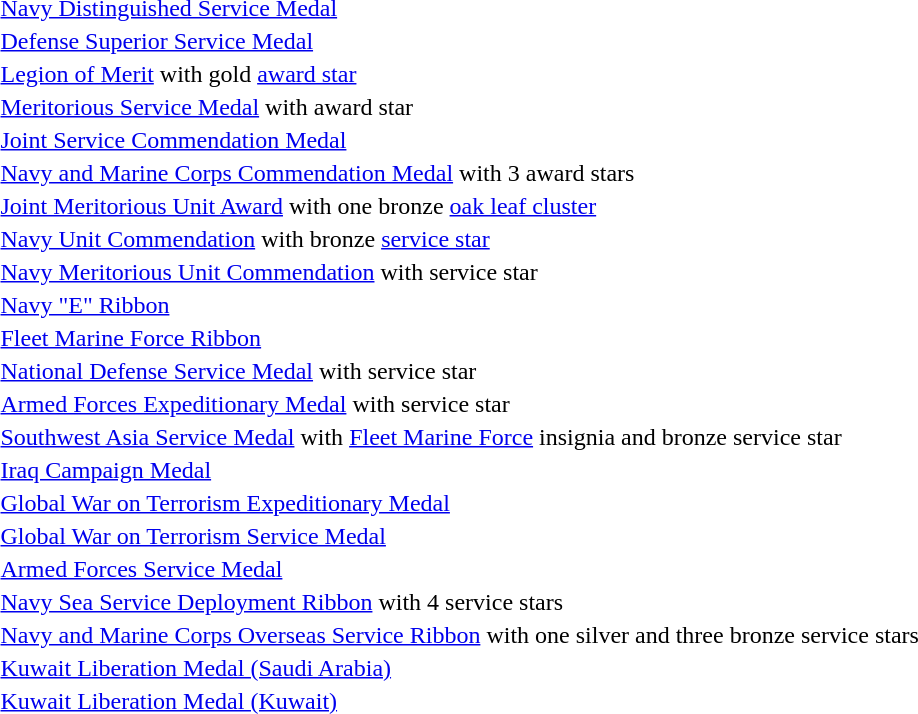<table>
<tr>
<td></td>
<td><a href='#'>Navy Distinguished Service Medal</a></td>
</tr>
<tr>
<td></td>
<td><a href='#'>Defense Superior Service Medal</a></td>
</tr>
<tr>
<td></td>
<td><a href='#'>Legion of Merit</a> with gold <a href='#'>award star</a></td>
</tr>
<tr>
<td></td>
<td><a href='#'>Meritorious Service Medal</a> with award star</td>
</tr>
<tr>
<td></td>
<td><a href='#'>Joint Service Commendation Medal</a></td>
</tr>
<tr>
<td></td>
<td><a href='#'>Navy and Marine Corps Commendation Medal</a> with 3 award stars</td>
</tr>
<tr>
<td></td>
<td><a href='#'>Joint Meritorious Unit Award</a> with one bronze <a href='#'>oak leaf cluster</a></td>
</tr>
<tr>
<td></td>
<td><a href='#'>Navy Unit Commendation</a> with bronze <a href='#'>service star</a></td>
</tr>
<tr>
<td></td>
<td><a href='#'>Navy Meritorious Unit Commendation</a> with service star</td>
</tr>
<tr>
<td></td>
<td><a href='#'>Navy "E" Ribbon</a></td>
</tr>
<tr>
<td></td>
<td><a href='#'>Fleet Marine Force Ribbon</a></td>
</tr>
<tr>
<td></td>
<td><a href='#'>National Defense Service Medal</a> with service star</td>
</tr>
<tr>
<td></td>
<td><a href='#'>Armed Forces Expeditionary Medal</a> with service star</td>
</tr>
<tr>
<td><span></span><span></span></td>
<td><a href='#'>Southwest Asia Service Medal</a> with <a href='#'>Fleet Marine Force</a> insignia and bronze service star</td>
</tr>
<tr>
<td></td>
<td><a href='#'>Iraq Campaign Medal</a></td>
</tr>
<tr>
<td></td>
<td><a href='#'>Global War on Terrorism Expeditionary Medal</a></td>
</tr>
<tr>
<td></td>
<td><a href='#'>Global War on Terrorism Service Medal</a></td>
</tr>
<tr>
<td></td>
<td><a href='#'>Armed Forces Service Medal</a></td>
</tr>
<tr>
<td></td>
<td><a href='#'>Navy Sea Service Deployment Ribbon</a> with 4 service stars</td>
</tr>
<tr>
<td></td>
<td><a href='#'>Navy and Marine Corps Overseas Service Ribbon</a> with one silver and three bronze service stars</td>
</tr>
<tr>
<td></td>
<td><a href='#'>Kuwait Liberation Medal (Saudi Arabia)</a></td>
</tr>
<tr>
<td></td>
<td><a href='#'>Kuwait Liberation Medal (Kuwait)</a></td>
</tr>
</table>
